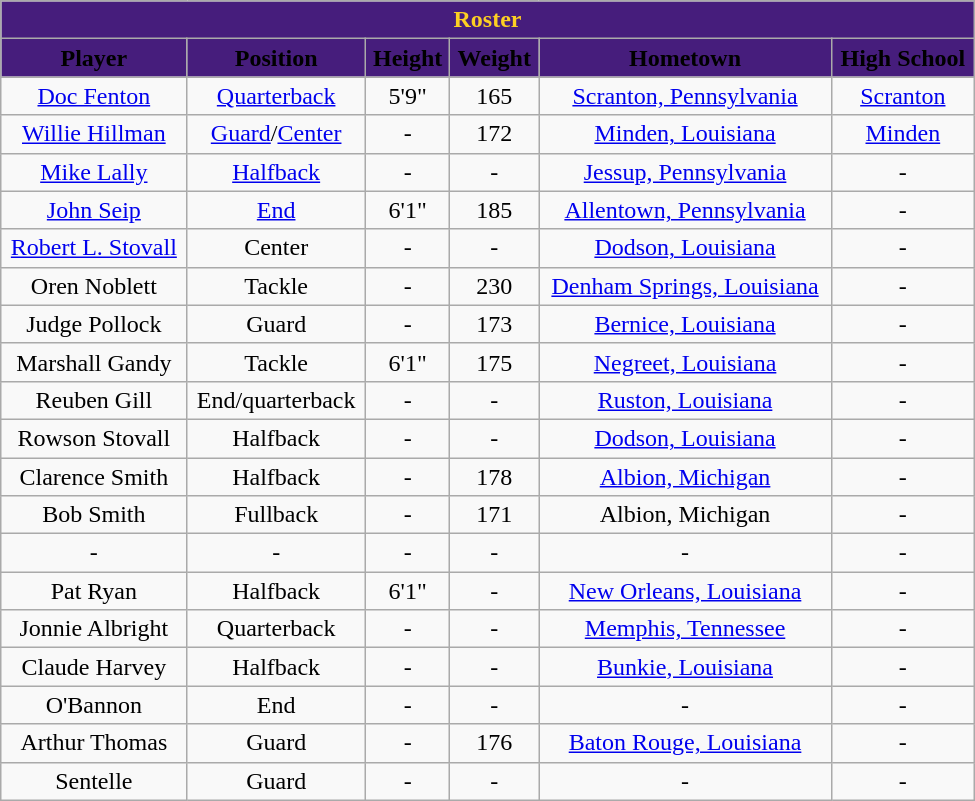<table class="wikitable collapsible collapsed" style="margin: left; text-align:right; width:650px;">
<tr>
<th style="background-color:#461d7c; color:#FDD023;" colspan="6">Roster</th>
</tr>
<tr style="text-align:center;">
<th style="background:#461d7c;" align="center"><span>Player</span></th>
<th style="background:#461d7c;" align="center"><span>Position</span></th>
<th style="background:#461d7c;" align="center"><span>Height</span></th>
<th style="background:#461d7c;" align="center"><span>Weight</span></th>
<th style="background:#461d7c;" align="center"><span>Hometown</span></th>
<th style="background:#461d7c;" align="center"><span>High School</span></th>
</tr>
<tr style="text-align:center;">
<td><a href='#'>Doc Fenton</a></td>
<td><a href='#'>Quarterback</a></td>
<td>5'9"</td>
<td>165</td>
<td><a href='#'>Scranton, Pennsylvania</a></td>
<td><a href='#'>Scranton</a></td>
</tr>
<tr style="text-align:center;">
<td><a href='#'>Willie Hillman</a></td>
<td><a href='#'>Guard</a>/<a href='#'>Center</a></td>
<td>-</td>
<td>172</td>
<td><a href='#'>Minden, Louisiana</a></td>
<td><a href='#'>Minden</a></td>
</tr>
<tr style="text-align:center;">
<td><a href='#'>Mike Lally</a></td>
<td><a href='#'>Halfback</a></td>
<td>-</td>
<td>-</td>
<td><a href='#'>Jessup, Pennsylvania</a></td>
<td>-</td>
</tr>
<tr style="text-align:center;">
<td><a href='#'>John Seip</a></td>
<td><a href='#'>End</a></td>
<td>6'1"</td>
<td>185</td>
<td><a href='#'>Allentown, Pennsylvania</a></td>
<td>-</td>
</tr>
<tr style="text-align:center;">
<td><a href='#'>Robert L. Stovall</a></td>
<td>Center</td>
<td>-</td>
<td>-</td>
<td><a href='#'>Dodson, Louisiana</a></td>
<td>-</td>
</tr>
<tr style="text-align:center;">
<td>Oren Noblett</td>
<td>Tackle</td>
<td>-</td>
<td>230</td>
<td><a href='#'>Denham Springs, Louisiana</a></td>
<td>-</td>
</tr>
<tr style="text-align:center;">
<td>Judge Pollock</td>
<td>Guard</td>
<td>-</td>
<td>173</td>
<td><a href='#'>Bernice, Louisiana</a></td>
<td>-</td>
</tr>
<tr style="text-align:center;">
<td>Marshall Gandy</td>
<td>Tackle</td>
<td>6'1"</td>
<td>175</td>
<td><a href='#'>Negreet, Louisiana</a></td>
<td>-</td>
</tr>
<tr style="text-align:center;">
<td>Reuben Gill</td>
<td>End/quarterback</td>
<td>-</td>
<td>-</td>
<td><a href='#'>Ruston, Louisiana</a></td>
<td>-</td>
</tr>
<tr style="text-align:center;">
<td>Rowson Stovall</td>
<td>Halfback</td>
<td>-</td>
<td>-</td>
<td><a href='#'>Dodson, Louisiana</a></td>
<td>-</td>
</tr>
<tr style="text-align:center;">
<td>Clarence Smith</td>
<td>Halfback</td>
<td>-</td>
<td>178</td>
<td><a href='#'>Albion, Michigan</a></td>
<td>-</td>
</tr>
<tr style="text-align:center;">
<td>Bob Smith</td>
<td>Fullback</td>
<td>-</td>
<td>171</td>
<td>Albion, Michigan</td>
<td>-</td>
</tr>
<tr style="text-align:center;">
<td>-</td>
<td>-</td>
<td>-</td>
<td>-</td>
<td>-</td>
<td>-</td>
</tr>
<tr style="text-align:center;">
<td>Pat Ryan</td>
<td>Halfback</td>
<td>6'1"</td>
<td>-</td>
<td><a href='#'>New Orleans, Louisiana</a></td>
<td>-</td>
</tr>
<tr style="text-align:center;">
<td>Jonnie Albright</td>
<td>Quarterback</td>
<td>-</td>
<td>-</td>
<td><a href='#'>Memphis, Tennessee</a></td>
<td>-</td>
</tr>
<tr style="text-align:center;">
<td>Claude Harvey</td>
<td>Halfback</td>
<td>-</td>
<td>-</td>
<td><a href='#'>Bunkie, Louisiana</a></td>
<td>-</td>
</tr>
<tr style="text-align:center;">
<td>O'Bannon</td>
<td>End</td>
<td>-</td>
<td>-</td>
<td>-</td>
<td>-</td>
</tr>
<tr style="text-align:center;">
<td>Arthur Thomas</td>
<td>Guard</td>
<td>-</td>
<td>176</td>
<td><a href='#'>Baton Rouge, Louisiana</a></td>
<td>-</td>
</tr>
<tr style="text-align:center;">
<td>Sentelle</td>
<td>Guard</td>
<td>-</td>
<td>-</td>
<td>-</td>
<td>-</td>
</tr>
</table>
